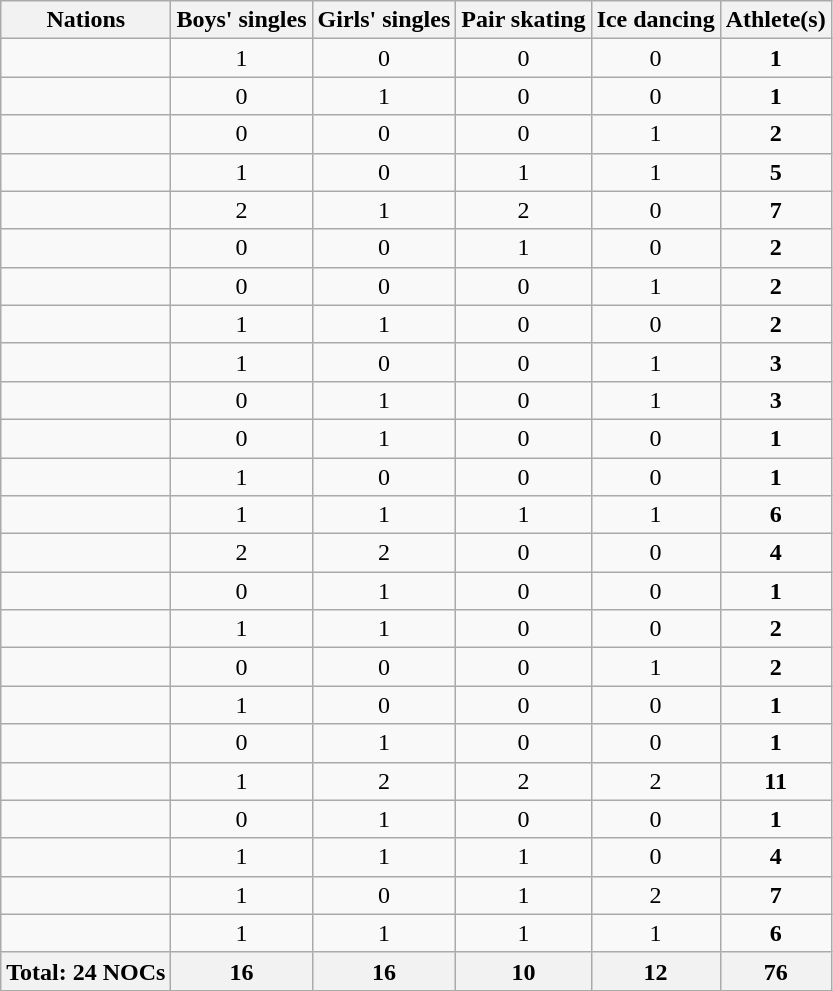<table class="wikitable sortable" style="text-align:center;">
<tr>
<th>Nations</th>
<th>Boys' singles</th>
<th>Girls' singles</th>
<th>Pair skating</th>
<th>Ice dancing</th>
<th>Athlete(s)</th>
</tr>
<tr>
<td align="left"></td>
<td>1</td>
<td>0</td>
<td>0</td>
<td>0</td>
<td><strong>1</strong></td>
</tr>
<tr>
<td align="left"></td>
<td>0</td>
<td>1</td>
<td>0</td>
<td>0</td>
<td><strong>1</strong></td>
</tr>
<tr>
<td align="left"></td>
<td>0</td>
<td>0</td>
<td>0</td>
<td>1</td>
<td><strong>2</strong></td>
</tr>
<tr>
<td align="left"></td>
<td>1</td>
<td>0</td>
<td>1</td>
<td>1</td>
<td><strong>5</strong></td>
</tr>
<tr>
<td align="left"></td>
<td>2</td>
<td>1</td>
<td>2</td>
<td>0</td>
<td><strong>7</strong></td>
</tr>
<tr>
<td align="left"></td>
<td>0</td>
<td>0</td>
<td>1</td>
<td>0</td>
<td><strong>2</strong></td>
</tr>
<tr>
<td align="left"></td>
<td>0</td>
<td>0</td>
<td>0</td>
<td>1</td>
<td><strong>2</strong></td>
</tr>
<tr>
<td align="left"></td>
<td>1</td>
<td>1</td>
<td>0</td>
<td>0</td>
<td><strong>2</strong></td>
</tr>
<tr>
<td align="left"></td>
<td>1</td>
<td>0</td>
<td>0</td>
<td>1</td>
<td><strong>3</strong></td>
</tr>
<tr>
<td align="left"></td>
<td>0</td>
<td>1</td>
<td>0</td>
<td>1</td>
<td><strong>3</strong></td>
</tr>
<tr>
<td align="left"></td>
<td>0</td>
<td>1</td>
<td>0</td>
<td>0</td>
<td><strong>1</strong></td>
</tr>
<tr>
<td align="left"></td>
<td>1</td>
<td>0</td>
<td>0</td>
<td>0</td>
<td><strong>1</strong></td>
</tr>
<tr>
<td align="left"></td>
<td>1</td>
<td>1</td>
<td>1</td>
<td>1</td>
<td><strong>6</strong></td>
</tr>
<tr>
<td align="left"></td>
<td>2</td>
<td>2</td>
<td>0</td>
<td>0</td>
<td><strong>4</strong></td>
</tr>
<tr>
<td align="left"></td>
<td>0</td>
<td>1</td>
<td>0</td>
<td>0</td>
<td><strong>1</strong></td>
</tr>
<tr>
<td align="left"></td>
<td>1</td>
<td>1</td>
<td>0</td>
<td>0</td>
<td><strong>2</strong></td>
</tr>
<tr>
<td align="left"></td>
<td>0</td>
<td>0</td>
<td>0</td>
<td>1</td>
<td><strong>2</strong></td>
</tr>
<tr>
<td align="left"></td>
<td>1</td>
<td>0</td>
<td>0</td>
<td>0</td>
<td><strong>1</strong></td>
</tr>
<tr>
<td align="left"></td>
<td>0</td>
<td>1</td>
<td>0</td>
<td>0</td>
<td><strong>1</strong></td>
</tr>
<tr>
<td align="left"></td>
<td>1</td>
<td>2</td>
<td>2</td>
<td>2</td>
<td><strong>11</strong></td>
</tr>
<tr>
<td align="left"></td>
<td>0</td>
<td>1</td>
<td>0</td>
<td>0</td>
<td><strong>1</strong></td>
</tr>
<tr>
<td align="left"></td>
<td>1</td>
<td>1</td>
<td>1</td>
<td>0</td>
<td><strong>4</strong></td>
</tr>
<tr>
<td align="left"></td>
<td>1</td>
<td>0</td>
<td>1</td>
<td>2</td>
<td><strong>7</strong></td>
</tr>
<tr>
<td align="left"></td>
<td>1</td>
<td>1</td>
<td>1</td>
<td>1</td>
<td><strong>6</strong></td>
</tr>
<tr class="sortbottom">
<th>Total: 24 NOCs</th>
<th>16</th>
<th>16</th>
<th>10</th>
<th>12</th>
<th>76</th>
</tr>
</table>
